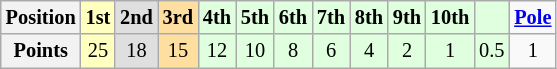<table class="wikitable" style="font-size:85%; text-align:center;">
<tr>
<th>Position</th>
<td style="background:#ffffbf;"><strong>1st</strong></td>
<td style="background:#dfdfdf;"><strong>2nd</strong></td>
<td style="background:#ffdf9f;"><strong>3rd</strong></td>
<td style="background:#dfffdf;"><strong>4th</strong></td>
<td style="background:#dfffdf;"><strong>5th</strong></td>
<td style="background:#dfffdf;"><strong>6th</strong></td>
<td style="background:#dfffdf;"><strong>7th</strong></td>
<td style="background:#dfffdf;"><strong>8th</strong></td>
<td style="background:#dfffdf;"><strong>9th</strong></td>
<td style="background:#dfffdf;"><strong>10th</strong></td>
<td style="background:#dfffdf;"><strong></strong></td>
<td><strong><a href='#'>Pole</a></strong></td>
</tr>
<tr>
<th>Points</th>
<td style="background:#ffffbf;">25</td>
<td style="background:#dfdfdf;">18</td>
<td style="background:#ffdf9f;">15</td>
<td style="background:#dfffdf;">12</td>
<td style="background:#dfffdf;">10</td>
<td style="background:#dfffdf;">8</td>
<td style="background:#dfffdf;">6</td>
<td style="background:#dfffdf;">4</td>
<td style="background:#dfffdf;">2</td>
<td style="background:#dfffdf;">1</td>
<td style="background:#dfffdf;">0.5</td>
<td>1</td>
</tr>
</table>
